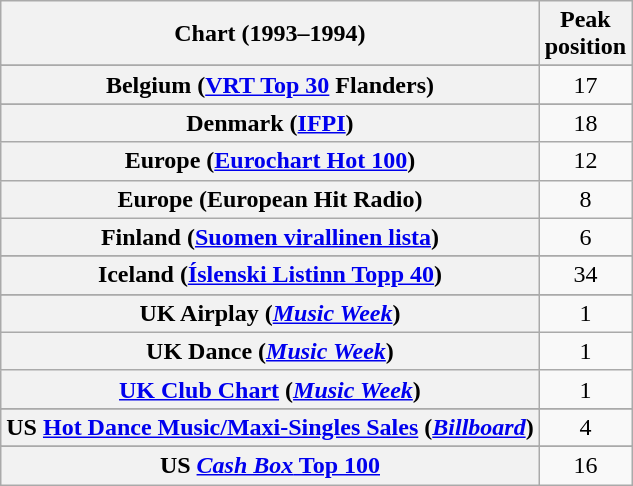<table class="wikitable plainrowheaders sortable">
<tr>
<th>Chart (1993–1994)</th>
<th>Peak<br>position</th>
</tr>
<tr>
</tr>
<tr>
</tr>
<tr>
</tr>
<tr>
<th scope="row">Belgium (<a href='#'>VRT Top 30</a> Flanders)</th>
<td align="center">17</td>
</tr>
<tr>
</tr>
<tr>
</tr>
<tr>
<th scope="row">Denmark (<a href='#'>IFPI</a>)</th>
<td align="center">18</td>
</tr>
<tr>
<th scope="row">Europe (<a href='#'>Eurochart Hot 100</a>)</th>
<td align="center">12</td>
</tr>
<tr>
<th scope="row">Europe (European Hit Radio)</th>
<td align="center">8</td>
</tr>
<tr>
<th scope="row">Finland (<a href='#'>Suomen virallinen lista</a>)</th>
<td align="center">6</td>
</tr>
<tr>
</tr>
<tr>
</tr>
<tr>
<th scope="row">Iceland (<a href='#'>Íslenski Listinn Topp 40</a>)</th>
<td align="center">34</td>
</tr>
<tr>
</tr>
<tr>
</tr>
<tr>
</tr>
<tr>
</tr>
<tr>
</tr>
<tr>
</tr>
<tr>
</tr>
<tr>
<th scope="row">UK Airplay (<em><a href='#'>Music Week</a></em>)</th>
<td align="center">1</td>
</tr>
<tr>
<th scope="row">UK Dance (<em><a href='#'>Music Week</a></em>)</th>
<td align="center">1</td>
</tr>
<tr>
<th scope="row"><a href='#'>UK Club Chart</a> (<em><a href='#'>Music Week</a></em>)</th>
<td align="center">1</td>
</tr>
<tr>
</tr>
<tr>
</tr>
<tr>
<th scope="row">US <a href='#'>Hot Dance Music/Maxi-Singles Sales</a> (<em><a href='#'>Billboard</a></em>)</th>
<td align="center">4</td>
</tr>
<tr>
</tr>
<tr>
</tr>
<tr>
<th scope="row">US <a href='#'><em>Cash Box</em> Top 100</a></th>
<td align="center">16</td>
</tr>
</table>
